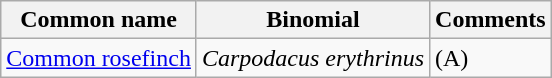<table class="wikitable">
<tr>
<th>Common name</th>
<th>Binomial</th>
<th>Comments</th>
</tr>
<tr>
<td><a href='#'>Common rosefinch</a></td>
<td><em>Carpodacus erythrinus</em></td>
<td>(A)</td>
</tr>
</table>
